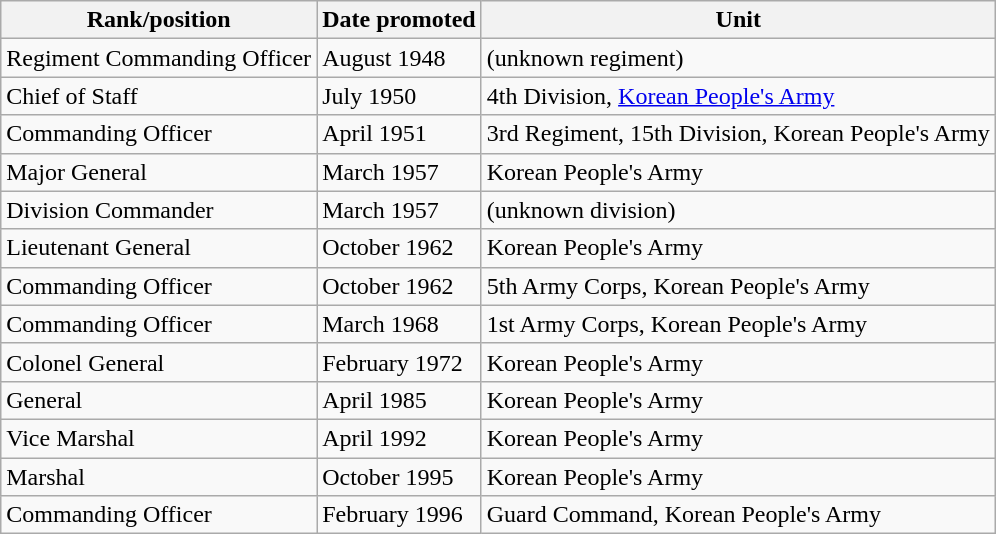<table class="wikitable">
<tr>
<th>Rank/position</th>
<th>Date promoted</th>
<th>Unit</th>
</tr>
<tr>
<td>Regiment Commanding Officer</td>
<td>August 1948</td>
<td>(unknown regiment)</td>
</tr>
<tr>
<td>Chief of Staff</td>
<td>July 1950</td>
<td>4th Division, <a href='#'>Korean People's Army</a></td>
</tr>
<tr>
<td>Commanding Officer</td>
<td>April 1951</td>
<td>3rd Regiment, 15th Division, Korean People's Army</td>
</tr>
<tr>
<td>Major General</td>
<td>March 1957</td>
<td>Korean People's Army</td>
</tr>
<tr>
<td>Division Commander</td>
<td>March 1957</td>
<td>(unknown division)</td>
</tr>
<tr>
<td>Lieutenant General</td>
<td>October 1962</td>
<td>Korean People's Army</td>
</tr>
<tr>
<td>Commanding Officer</td>
<td>October 1962</td>
<td>5th Army Corps, Korean People's Army</td>
</tr>
<tr>
<td>Commanding Officer</td>
<td>March 1968</td>
<td>1st Army Corps, Korean People's Army</td>
</tr>
<tr>
<td>Colonel General</td>
<td>February 1972</td>
<td>Korean People's Army</td>
</tr>
<tr>
<td>General</td>
<td>April 1985</td>
<td>Korean People's Army</td>
</tr>
<tr>
<td>Vice Marshal</td>
<td>April 1992</td>
<td>Korean People's Army</td>
</tr>
<tr>
<td>Marshal</td>
<td>October 1995</td>
<td>Korean People's Army</td>
</tr>
<tr>
<td>Commanding Officer</td>
<td>February 1996</td>
<td>Guard Command, Korean People's Army</td>
</tr>
</table>
